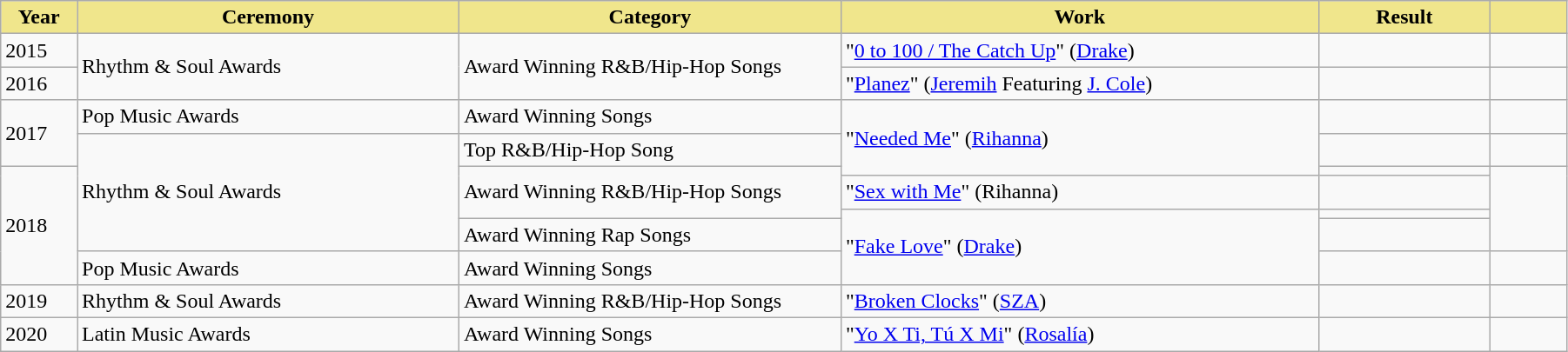<table class="wikitable" width="95%">
<tr>
<th style="background:#F0E68C" width="4%">Year</th>
<th style="background:#F0E68C" width="20%">Ceremony</th>
<th style="background:#F0E68C" width="20%">Category</th>
<th style="background:#F0E68C" width="25%">Work</th>
<th style="background:#F0E68C" width="9%">Result</th>
<th style="background:#F0E68C" width="4%"></th>
</tr>
<tr>
<td>2015</td>
<td rowspan="2">Rhythm & Soul Awards</td>
<td rowspan="2">Award Winning R&B/Hip-Hop Songs</td>
<td>"<a href='#'>0 to 100 / The Catch Up</a>" (<a href='#'>Drake</a>)</td>
<td></td>
<td style="text-align:center;"></td>
</tr>
<tr>
<td>2016</td>
<td>"<a href='#'>Planez</a>" (<a href='#'>Jeremih</a> Featuring <a href='#'>J. Cole</a>)</td>
<td></td>
<td style="text-align:center;"></td>
</tr>
<tr>
<td rowspan="2">2017</td>
<td>Pop Music Awards</td>
<td>Award Winning Songs</td>
<td rowspan="3">"<a href='#'>Needed Me</a>" (<a href='#'>Rihanna</a>)</td>
<td></td>
<td style="text-align:center;"></td>
</tr>
<tr>
<td rowspan="5">Rhythm & Soul Awards</td>
<td>Top R&B/Hip-Hop Song</td>
<td></td>
<td style="text-align:center;"></td>
</tr>
<tr>
<td rowspan="5">2018</td>
<td rowspan="3">Award Winning R&B/Hip-Hop Songs</td>
<td></td>
<td rowspan="4" style="text-align:center;"></td>
</tr>
<tr>
<td "Sex with Me" (Rihanna)>"<a href='#'>Sex with Me</a>" (Rihanna)</td>
<td></td>
</tr>
<tr>
<td rowspan="3">"<a href='#'>Fake Love</a>" (<a href='#'>Drake</a>)</td>
<td></td>
</tr>
<tr>
<td Top Rap Song>Award Winning Rap Songs</td>
<td></td>
</tr>
<tr>
<td>Pop Music Awards</td>
<td>Award Winning Songs</td>
<td></td>
<td style="text-align:center;"></td>
</tr>
<tr>
<td>2019</td>
<td>Rhythm & Soul Awards</td>
<td>Award Winning R&B/Hip-Hop Songs</td>
<td "Broken Clock" (SZA)>"<a href='#'>Broken Clocks</a>" (<a href='#'>SZA</a>)</td>
<td></td>
<td style="text-align:center;"></td>
</tr>
<tr>
<td>2020</td>
<td>Latin Music Awards</td>
<td>Award Winning Songs</td>
<td>"<a href='#'>Yo X Ti, Tú X Mi</a>" (<a href='#'>Rosalía</a>)</td>
<td></td>
<td style="text-align:center;"></td>
</tr>
</table>
